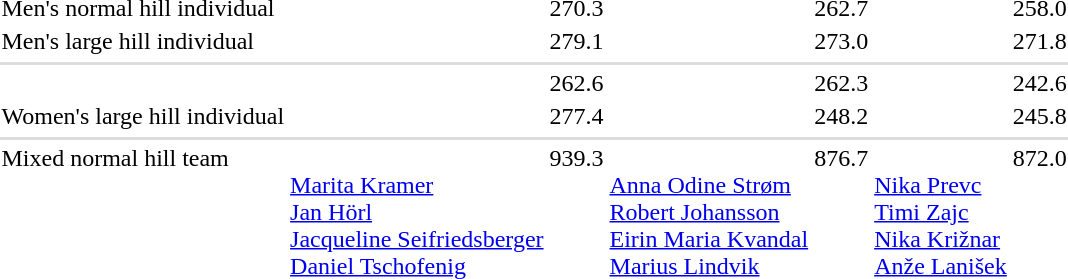<table>
<tr valign="top">
<td>Men's normal hill individual<br></td>
<td></td>
<td>270.3</td>
<td></td>
<td>262.7</td>
<td></td>
<td>258.0</td>
</tr>
<tr valign="top">
<td>Men's large hill individual<br></td>
<td></td>
<td>279.1</td>
<td></td>
<td>273.0</td>
<td></td>
<td>271.8</td>
</tr>
<tr>
</tr>
<tr bgcolor=#ddd>
<td colspan=7></td>
</tr>
<tr valign="top">
<td><br></td>
<td></td>
<td>262.6</td>
<td></td>
<td>262.3</td>
<td></td>
<td>242.6</td>
</tr>
<tr valign="top">
<td>Women's large hill individual<br></td>
<td></td>
<td>277.4</td>
<td></td>
<td>248.2</td>
<td></td>
<td>245.8</td>
</tr>
<tr>
</tr>
<tr bgcolor=#ddd>
<td colspan=7></td>
</tr>
<tr valign="top">
<td>Mixed normal hill team<br></td>
<td><br><a href='#'>Marita Kramer</a><br><a href='#'>Jan Hörl</a><br><a href='#'>Jacqueline Seifriedsberger</a><br><a href='#'>Daniel Tschofenig</a></td>
<td>939.3</td>
<td><br><a href='#'>Anna Odine Strøm</a><br><a href='#'>Robert Johansson</a><br><a href='#'>Eirin Maria Kvandal</a><br><a href='#'>Marius Lindvik</a></td>
<td>876.7</td>
<td><br><a href='#'>Nika Prevc</a><br><a href='#'>Timi Zajc</a><br><a href='#'>Nika Križnar</a><br><a href='#'>Anže Lanišek</a></td>
<td>872.0</td>
</tr>
</table>
